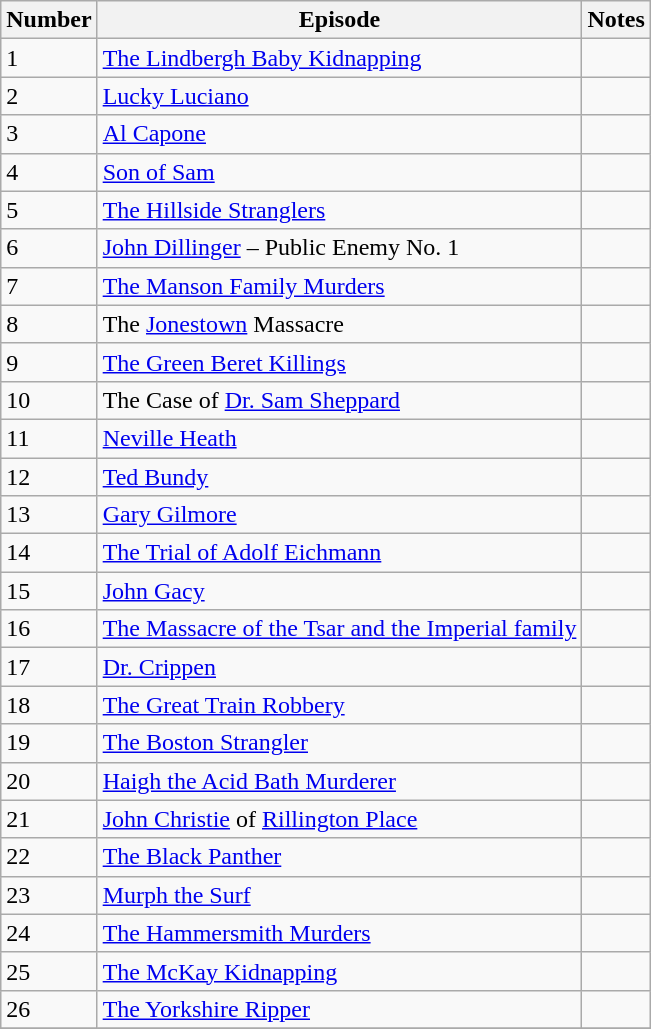<table class="wikitable">
<tr>
<th>Number</th>
<th>Episode</th>
<th>Notes</th>
</tr>
<tr>
<td rowspan="1">1</td>
<td><a href='#'>The Lindbergh Baby Kidnapping</a></td>
<td></td>
</tr>
<tr>
<td rowspan="1">2</td>
<td><a href='#'>Lucky Luciano</a></td>
<td></td>
</tr>
<tr>
<td rowspan="1">3</td>
<td><a href='#'>Al Capone</a></td>
<td></td>
</tr>
<tr>
<td rowspan="1">4</td>
<td><a href='#'>Son of Sam</a></td>
<td></td>
</tr>
<tr>
<td rowspan="1">5</td>
<td><a href='#'>The Hillside Stranglers</a></td>
<td></td>
</tr>
<tr>
<td rowspan="1">6</td>
<td><a href='#'>John Dillinger</a> – Public Enemy No. 1</td>
<td></td>
</tr>
<tr>
<td rowspan="1">7</td>
<td><a href='#'>The Manson Family Murders</a></td>
<td></td>
</tr>
<tr>
<td rowspan="1">8</td>
<td>The <a href='#'>Jonestown</a> Massacre</td>
<td></td>
</tr>
<tr>
<td rowspan="1">9</td>
<td><a href='#'>The Green Beret Killings</a></td>
<td></td>
</tr>
<tr>
<td rowspan="1">10</td>
<td>The Case of <a href='#'>Dr. Sam Sheppard</a></td>
<td></td>
</tr>
<tr>
<td rowspan="1">11</td>
<td><a href='#'>Neville Heath</a></td>
<td></td>
</tr>
<tr>
<td rowspan="1">12</td>
<td><a href='#'>Ted Bundy</a></td>
<td></td>
</tr>
<tr>
<td rowspan="1">13</td>
<td><a href='#'>Gary Gilmore</a></td>
<td></td>
</tr>
<tr>
<td rowspan="1">14</td>
<td><a href='#'>The Trial of Adolf Eichmann</a></td>
<td></td>
</tr>
<tr>
<td rowspan="1">15</td>
<td><a href='#'>John Gacy</a></td>
<td></td>
</tr>
<tr>
<td rowspan="1">16</td>
<td><a href='#'>The Massacre of the Tsar and the Imperial family</a></td>
<td></td>
</tr>
<tr>
<td rowspan="1">17</td>
<td><a href='#'>Dr. Crippen</a></td>
<td></td>
</tr>
<tr>
<td rowspan="1">18</td>
<td><a href='#'>The Great Train Robbery</a></td>
<td></td>
</tr>
<tr>
<td rowspan="1">19</td>
<td><a href='#'>The Boston Strangler</a></td>
<td></td>
</tr>
<tr>
<td rowspan="1">20</td>
<td><a href='#'>Haigh the Acid Bath Murderer</a></td>
<td></td>
</tr>
<tr>
<td rowspan="1">21</td>
<td><a href='#'>John Christie</a> of <a href='#'>Rillington Place</a></td>
<td></td>
</tr>
<tr>
<td rowspan="1">22</td>
<td><a href='#'>The Black Panther</a></td>
<td></td>
</tr>
<tr>
<td rowspan="1">23</td>
<td><a href='#'>Murph the Surf</a></td>
<td></td>
</tr>
<tr>
<td rowspan="1">24</td>
<td><a href='#'>The Hammersmith Murders</a></td>
<td></td>
</tr>
<tr>
<td rowspan="1">25</td>
<td><a href='#'>The McKay Kidnapping</a></td>
<td></td>
</tr>
<tr>
<td rowspan="1">26</td>
<td><a href='#'>The Yorkshire Ripper</a></td>
<td></td>
</tr>
<tr>
</tr>
</table>
